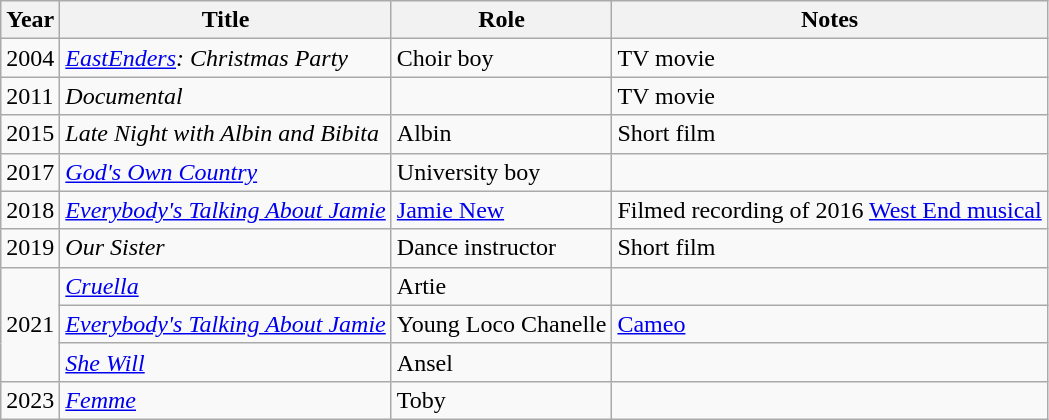<table class="wikitable sortable">
<tr>
<th>Year</th>
<th>Title</th>
<th>Role</th>
<th class="unsortable">Notes</th>
</tr>
<tr>
<td>2004</td>
<td><em><a href='#'>EastEnders</a>: Christmas Party</em></td>
<td>Choir boy</td>
<td>TV movie</td>
</tr>
<tr>
<td>2011</td>
<td><em>Documental</em></td>
<td></td>
<td>TV movie</td>
</tr>
<tr>
<td>2015</td>
<td><em>Late Night with Albin and Bibita</em></td>
<td>Albin</td>
<td>Short film</td>
</tr>
<tr>
<td>2017</td>
<td><em><a href='#'>God's Own Country</a></em></td>
<td>University boy</td>
<td></td>
</tr>
<tr>
<td>2018</td>
<td><em><a href='#'>Everybody's Talking About Jamie</a></em></td>
<td><a href='#'>Jamie New</a></td>
<td>Filmed recording of 2016 <a href='#'>West End musical</a></td>
</tr>
<tr>
<td>2019</td>
<td><em>Our Sister</em></td>
<td>Dance instructor</td>
<td>Short film</td>
</tr>
<tr>
<td rowspan="3">2021</td>
<td><em><a href='#'>Cruella</a></em></td>
<td>Artie</td>
<td></td>
</tr>
<tr>
<td><em><a href='#'>Everybody's Talking About Jamie</a></em></td>
<td>Young Loco Chanelle</td>
<td><a href='#'>Cameo</a></td>
</tr>
<tr>
<td><em><a href='#'>She Will</a></em></td>
<td>Ansel</td>
<td></td>
</tr>
<tr>
<td>2023</td>
<td><em><a href='#'>Femme</a></em></td>
<td>Toby</td>
<td></td>
</tr>
</table>
